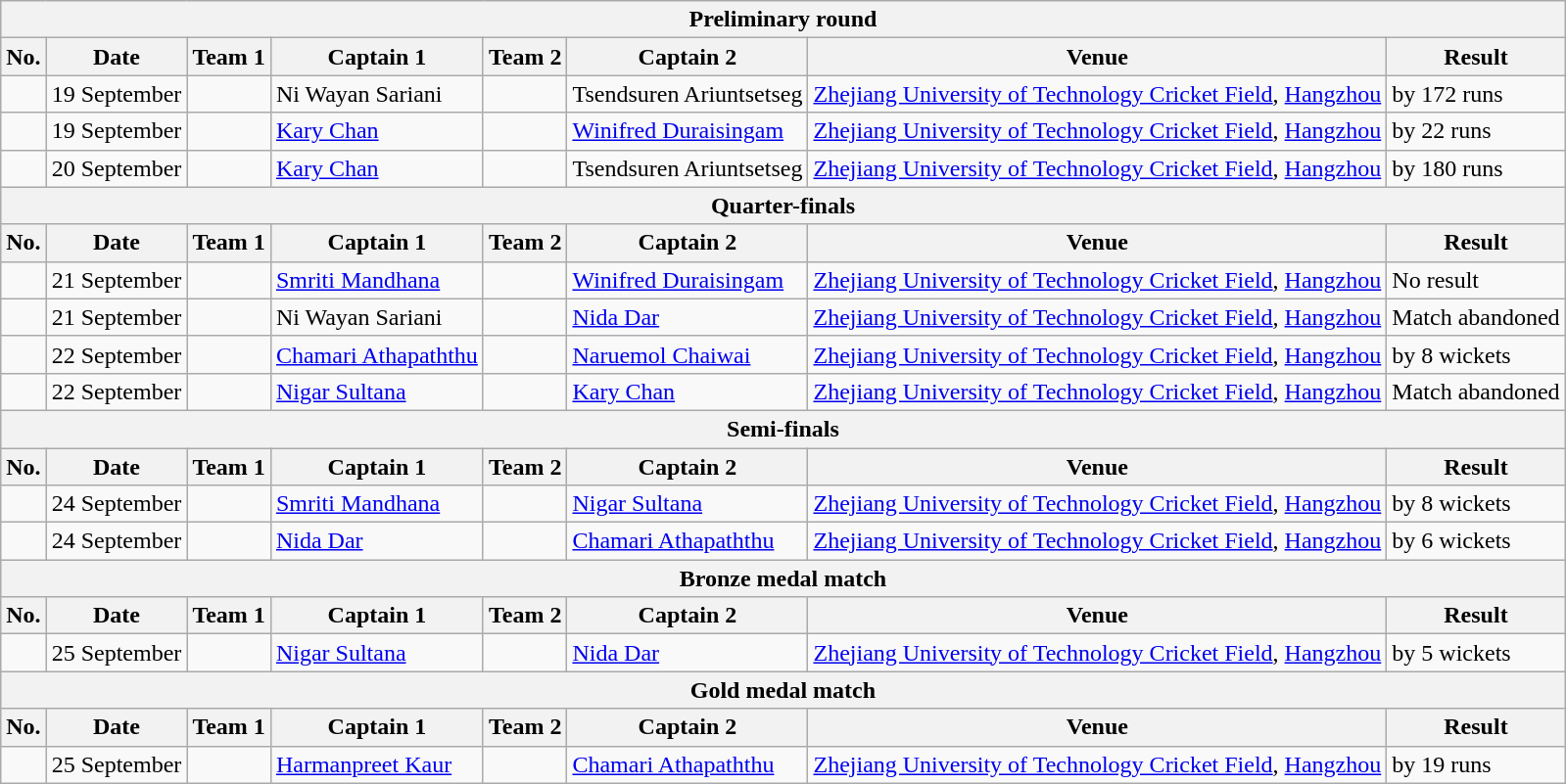<table class="wikitable">
<tr>
<th colspan="9">Preliminary round</th>
</tr>
<tr>
<th>No.</th>
<th>Date</th>
<th>Team 1</th>
<th>Captain 1</th>
<th>Team 2</th>
<th>Captain 2</th>
<th>Venue</th>
<th>Result</th>
</tr>
<tr>
<td></td>
<td>19 September</td>
<td></td>
<td>Ni Wayan Sariani</td>
<td></td>
<td>Tsendsuren Ariuntsetseg</td>
<td><a href='#'>Zhejiang University of Technology Cricket Field</a>, <a href='#'>Hangzhou</a></td>
<td> by 172 runs</td>
</tr>
<tr>
<td></td>
<td>19 September</td>
<td></td>
<td><a href='#'>Kary Chan</a></td>
<td></td>
<td><a href='#'>Winifred Duraisingam</a></td>
<td><a href='#'>Zhejiang University of Technology Cricket Field</a>, <a href='#'>Hangzhou</a></td>
<td> by 22 runs</td>
</tr>
<tr>
<td></td>
<td>20 September</td>
<td></td>
<td><a href='#'>Kary Chan</a></td>
<td></td>
<td>Tsendsuren Ariuntsetseg</td>
<td><a href='#'>Zhejiang University of Technology Cricket Field</a>, <a href='#'>Hangzhou</a></td>
<td> by 180 runs</td>
</tr>
<tr>
<th colspan="9">Quarter-finals</th>
</tr>
<tr>
<th>No.</th>
<th>Date</th>
<th>Team 1</th>
<th>Captain 1</th>
<th>Team 2</th>
<th>Captain 2</th>
<th>Venue</th>
<th>Result</th>
</tr>
<tr>
<td></td>
<td>21 September</td>
<td></td>
<td><a href='#'>Smriti Mandhana</a></td>
<td></td>
<td><a href='#'>Winifred Duraisingam</a></td>
<td><a href='#'>Zhejiang University of Technology Cricket Field</a>, <a href='#'>Hangzhou</a></td>
<td>No result</td>
</tr>
<tr>
<td></td>
<td>21 September</td>
<td></td>
<td>Ni Wayan Sariani</td>
<td></td>
<td><a href='#'>Nida Dar</a></td>
<td><a href='#'>Zhejiang University of Technology Cricket Field</a>, <a href='#'>Hangzhou</a></td>
<td>Match abandoned</td>
</tr>
<tr>
<td></td>
<td>22 September</td>
<td></td>
<td><a href='#'>Chamari Athapaththu</a></td>
<td></td>
<td><a href='#'>Naruemol Chaiwai</a></td>
<td><a href='#'>Zhejiang University of Technology Cricket Field</a>, <a href='#'>Hangzhou</a></td>
<td> by 8 wickets</td>
</tr>
<tr>
<td></td>
<td>22 September</td>
<td></td>
<td><a href='#'>Nigar Sultana</a></td>
<td></td>
<td><a href='#'>Kary Chan</a></td>
<td><a href='#'>Zhejiang University of Technology Cricket Field</a>, <a href='#'>Hangzhou</a></td>
<td>Match abandoned</td>
</tr>
<tr>
<th colspan="9">Semi-finals</th>
</tr>
<tr>
<th>No.</th>
<th>Date</th>
<th>Team 1</th>
<th>Captain 1</th>
<th>Team 2</th>
<th>Captain 2</th>
<th>Venue</th>
<th>Result</th>
</tr>
<tr>
<td></td>
<td>24 September</td>
<td></td>
<td><a href='#'>Smriti Mandhana</a></td>
<td></td>
<td><a href='#'>Nigar Sultana</a></td>
<td><a href='#'>Zhejiang University of Technology Cricket Field</a>, <a href='#'>Hangzhou</a></td>
<td> by 8 wickets</td>
</tr>
<tr>
<td></td>
<td>24 September</td>
<td></td>
<td><a href='#'>Nida Dar</a></td>
<td></td>
<td><a href='#'>Chamari Athapaththu</a></td>
<td><a href='#'>Zhejiang University of Technology Cricket Field</a>, <a href='#'>Hangzhou</a></td>
<td> by 6 wickets</td>
</tr>
<tr>
<th colspan="9">Bronze medal match</th>
</tr>
<tr>
<th>No.</th>
<th>Date</th>
<th>Team 1</th>
<th>Captain 1</th>
<th>Team 2</th>
<th>Captain 2</th>
<th>Venue</th>
<th>Result</th>
</tr>
<tr>
<td></td>
<td>25 September</td>
<td></td>
<td><a href='#'>Nigar Sultana</a></td>
<td></td>
<td><a href='#'>Nida Dar</a></td>
<td><a href='#'>Zhejiang University of Technology Cricket Field</a>, <a href='#'>Hangzhou</a></td>
<td> by 5 wickets</td>
</tr>
<tr>
<th colspan="9">Gold medal match</th>
</tr>
<tr>
<th>No.</th>
<th>Date</th>
<th>Team 1</th>
<th>Captain 1</th>
<th>Team 2</th>
<th>Captain 2</th>
<th>Venue</th>
<th>Result</th>
</tr>
<tr>
<td></td>
<td>25 September</td>
<td></td>
<td><a href='#'>Harmanpreet Kaur</a></td>
<td></td>
<td><a href='#'>Chamari Athapaththu</a></td>
<td><a href='#'>Zhejiang University of Technology Cricket Field</a>, <a href='#'>Hangzhou</a></td>
<td> by 19 runs</td>
</tr>
</table>
